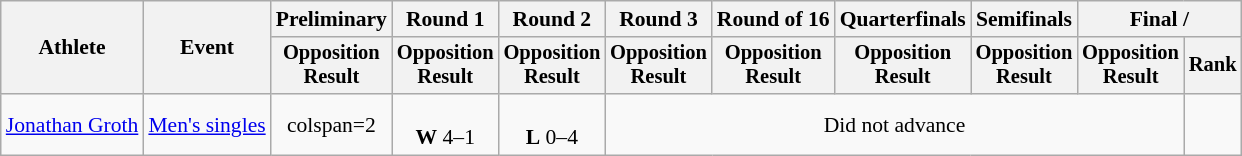<table class="wikitable" style="font-size:90%;">
<tr>
<th rowspan=2>Athlete</th>
<th rowspan=2>Event</th>
<th>Preliminary</th>
<th>Round 1</th>
<th>Round 2</th>
<th>Round 3</th>
<th>Round of 16</th>
<th>Quarterfinals</th>
<th>Semifinals</th>
<th colspan=2>Final / </th>
</tr>
<tr style="font-size:95%">
<th>Opposition<br>Result</th>
<th>Opposition<br>Result</th>
<th>Opposition<br>Result</th>
<th>Opposition<br>Result</th>
<th>Opposition<br>Result</th>
<th>Opposition<br>Result</th>
<th>Opposition<br>Result</th>
<th>Opposition<br>Result</th>
<th>Rank</th>
</tr>
<tr align=center>
<td align=left><a href='#'>Jonathan Groth</a></td>
<td align=left><a href='#'>Men's singles</a></td>
<td>colspan=2 </td>
<td><br><strong>W</strong> 4–1</td>
<td><br><strong>L</strong> 0–4</td>
<td colspan=5>Did not advance</td>
</tr>
</table>
